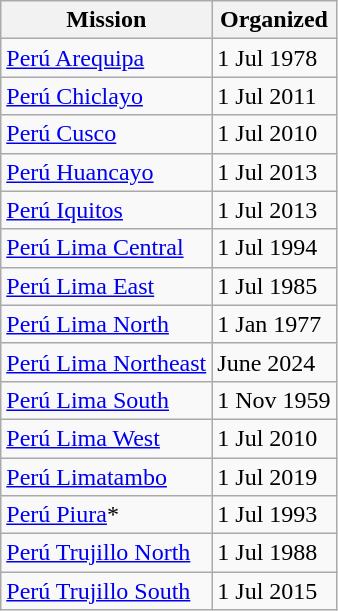<table class="wikitable sortable">
<tr>
<th>Mission</th>
<th data-sort-type=date>Organized</th>
</tr>
<tr>
<td><a href='#'>Perú Arequipa</a></td>
<td>1 Jul 1978</td>
</tr>
<tr>
<td><a href='#'>Perú Chiclayo</a></td>
<td>1 Jul 2011</td>
</tr>
<tr>
<td><a href='#'>Perú Cusco</a></td>
<td>1 Jul 2010</td>
</tr>
<tr>
<td><a href='#'>Perú Huancayo</a></td>
<td>1 Jul 2013</td>
</tr>
<tr>
<td><a href='#'>Perú Iquitos</a></td>
<td>1 Jul 2013</td>
</tr>
<tr>
<td><a href='#'>Perú Lima Central</a></td>
<td>1 Jul 1994</td>
</tr>
<tr>
<td><a href='#'>Perú Lima East</a></td>
<td>1 Jul 1985</td>
</tr>
<tr>
<td><a href='#'>Perú Lima North</a></td>
<td>1 Jan 1977</td>
</tr>
<tr>
<td><a href='#'>Perú Lima Northeast</a></td>
<td>June 2024</td>
</tr>
<tr>
<td><a href='#'>Perú Lima South</a></td>
<td>1 Nov 1959</td>
</tr>
<tr>
<td><a href='#'>Perú Lima West</a></td>
<td>1 Jul 2010</td>
</tr>
<tr>
<td><a href='#'>Perú Limatambo</a></td>
<td>1 Jul 2019</td>
</tr>
<tr>
<td><a href='#'>Perú Piura</a>*</td>
<td>1 Jul 1993</td>
</tr>
<tr>
<td><a href='#'>Perú Trujillo North</a></td>
<td>1 Jul 1988</td>
</tr>
<tr>
<td><a href='#'>Perú Trujillo South</a></td>
<td>1 Jul 2015</td>
</tr>
</table>
